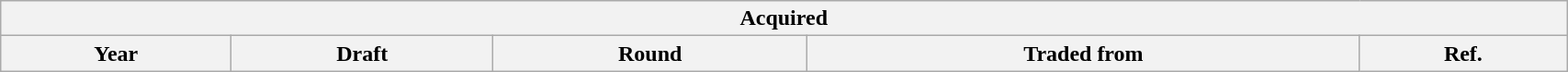<table class="wikitable" style="width:90%">
<tr>
<th colspan=5>Acquired</th>
</tr>
<tr>
<th>Year</th>
<th>Draft</th>
<th>Round</th>
<th>Traded from</th>
<th>Ref.</th>
</tr>
</table>
